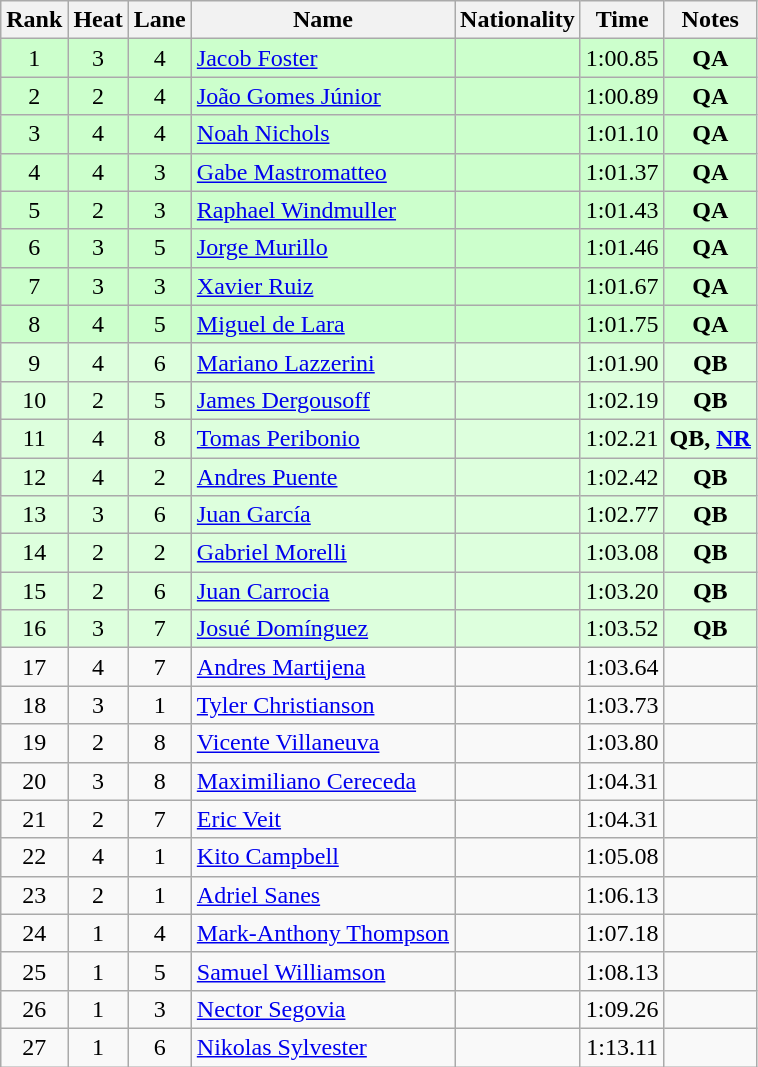<table class="wikitable sortable" style="text-align:center">
<tr>
<th>Rank</th>
<th>Heat</th>
<th>Lane</th>
<th>Name</th>
<th>Nationality</th>
<th>Time</th>
<th>Notes</th>
</tr>
<tr bgcolor="ccffcc">
<td>1</td>
<td>3</td>
<td>4</td>
<td align="left"><a href='#'>Jacob Foster</a></td>
<td align="left"></td>
<td>1:00.85</td>
<td><strong>QA</strong></td>
</tr>
<tr bgcolor="ccffcc">
<td>2</td>
<td>2</td>
<td>4</td>
<td align="left"><a href='#'>João Gomes Júnior</a></td>
<td align="left"></td>
<td>1:00.89</td>
<td><strong>QA</strong></td>
</tr>
<tr bgcolor="ccffcc">
<td>3</td>
<td>4</td>
<td>4</td>
<td align="left"><a href='#'>Noah Nichols</a></td>
<td align="left"></td>
<td>1:01.10</td>
<td><strong>QA</strong></td>
</tr>
<tr bgcolor="ccffcc">
<td>4</td>
<td>4</td>
<td>3</td>
<td align="left"><a href='#'>Gabe Mastromatteo</a></td>
<td align="left"></td>
<td>1:01.37</td>
<td><strong>QA</strong></td>
</tr>
<tr bgcolor="ccffcc">
<td>5</td>
<td>2</td>
<td>3</td>
<td align="left"><a href='#'>Raphael Windmuller</a></td>
<td align="left"></td>
<td>1:01.43</td>
<td><strong>QA</strong></td>
</tr>
<tr bgcolor="ccffcc">
<td>6</td>
<td>3</td>
<td>5</td>
<td align="left"><a href='#'>Jorge Murillo</a></td>
<td align="left"></td>
<td>1:01.46</td>
<td><strong>QA</strong></td>
</tr>
<tr bgcolor="ccffcc">
<td>7</td>
<td>3</td>
<td>3</td>
<td align="left"><a href='#'>Xavier Ruiz</a></td>
<td align="left"></td>
<td>1:01.67</td>
<td><strong>QA</strong></td>
</tr>
<tr bgcolor="ccffcc">
<td>8</td>
<td>4</td>
<td>5</td>
<td align="left"><a href='#'>Miguel de Lara</a></td>
<td align="left"></td>
<td>1:01.75</td>
<td><strong>QA</strong></td>
</tr>
<tr bgcolor="ddffdd">
<td>9</td>
<td>4</td>
<td>6</td>
<td align="left"><a href='#'>Mariano Lazzerini</a></td>
<td align="left"></td>
<td>1:01.90</td>
<td><strong>QB</strong></td>
</tr>
<tr bgcolor="ddffdd">
<td>10</td>
<td>2</td>
<td>5</td>
<td align="left"><a href='#'>James Dergousoff</a></td>
<td align="left"></td>
<td>1:02.19</td>
<td><strong>QB</strong></td>
</tr>
<tr bgcolor="ddffdd">
<td>11</td>
<td>4</td>
<td>8</td>
<td align="left"><a href='#'>Tomas Peribonio</a></td>
<td align="left"></td>
<td>1:02.21</td>
<td><strong>QB, <a href='#'>NR</a></strong></td>
</tr>
<tr bgcolor="ddffdd">
<td>12</td>
<td>4</td>
<td>2</td>
<td align="left"><a href='#'>Andres Puente</a></td>
<td align="left"></td>
<td>1:02.42</td>
<td><strong>QB</strong></td>
</tr>
<tr bgcolor="ddffdd">
<td>13</td>
<td>3</td>
<td>6</td>
<td align="left"><a href='#'>Juan García</a></td>
<td align="left"></td>
<td>1:02.77</td>
<td><strong>QB</strong></td>
</tr>
<tr bgcolor="ddffdd">
<td>14</td>
<td>2</td>
<td>2</td>
<td align="left"><a href='#'>Gabriel Morelli</a></td>
<td align="left"></td>
<td>1:03.08</td>
<td><strong>QB</strong></td>
</tr>
<tr bgcolor="ddffdd">
<td>15</td>
<td>2</td>
<td>6</td>
<td align="left"><a href='#'>Juan Carrocia</a></td>
<td align="left"></td>
<td>1:03.20</td>
<td><strong>QB</strong></td>
</tr>
<tr bgcolor="ddffdd">
<td>16</td>
<td>3</td>
<td>7</td>
<td align="left"><a href='#'>Josué Domínguez</a></td>
<td align="left"></td>
<td>1:03.52</td>
<td><strong>QB</strong></td>
</tr>
<tr>
<td>17</td>
<td>4</td>
<td>7</td>
<td align="left"><a href='#'>Andres Martijena</a></td>
<td align="left"></td>
<td>1:03.64</td>
<td></td>
</tr>
<tr>
<td>18</td>
<td>3</td>
<td>1</td>
<td align="left"><a href='#'>Tyler Christianson</a></td>
<td align="left"></td>
<td>1:03.73</td>
<td></td>
</tr>
<tr>
<td>19</td>
<td>2</td>
<td>8</td>
<td align="left"><a href='#'>Vicente Villaneuva</a></td>
<td align="left"></td>
<td>1:03.80</td>
<td></td>
</tr>
<tr>
<td>20</td>
<td>3</td>
<td>8</td>
<td align="left"><a href='#'>Maximiliano Cereceda</a></td>
<td align="left"></td>
<td>1:04.31</td>
<td></td>
</tr>
<tr>
<td>21</td>
<td>2</td>
<td>7</td>
<td align="left"><a href='#'>Eric Veit</a></td>
<td align="left"></td>
<td>1:04.31</td>
<td></td>
</tr>
<tr>
<td>22</td>
<td>4</td>
<td>1</td>
<td align="left"><a href='#'>Kito Campbell</a></td>
<td align="left"></td>
<td>1:05.08</td>
<td></td>
</tr>
<tr>
<td>23</td>
<td>2</td>
<td>1</td>
<td align="left"><a href='#'>Adriel Sanes</a></td>
<td align="left"></td>
<td>1:06.13</td>
<td></td>
</tr>
<tr>
<td>24</td>
<td>1</td>
<td>4</td>
<td align="left"><a href='#'>Mark-Anthony Thompson</a></td>
<td align="left"></td>
<td>1:07.18</td>
<td></td>
</tr>
<tr>
<td>25</td>
<td>1</td>
<td>5</td>
<td align="left"><a href='#'>Samuel Williamson</a></td>
<td align="left"></td>
<td>1:08.13</td>
<td></td>
</tr>
<tr>
<td>26</td>
<td>1</td>
<td>3</td>
<td align="left"><a href='#'>Nector Segovia</a></td>
<td align="left"></td>
<td>1:09.26</td>
<td></td>
</tr>
<tr>
<td>27</td>
<td>1</td>
<td>6</td>
<td align="left"><a href='#'>Nikolas Sylvester</a></td>
<td align="left"></td>
<td>1:13.11</td>
<td></td>
</tr>
</table>
